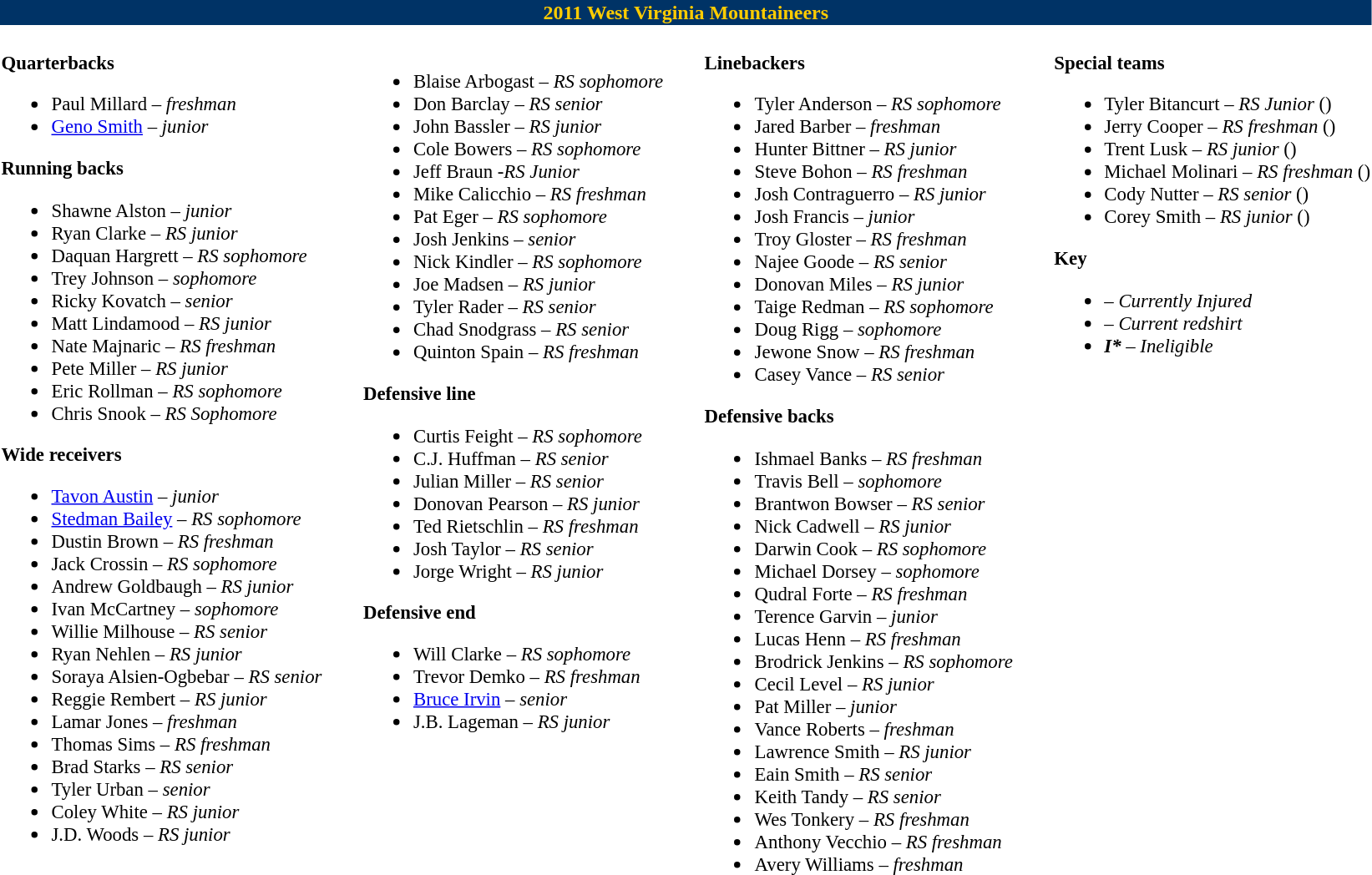<table class="toccolours" style="text-align: left;">
<tr>
<td colspan="9" style="background:#003366; color:#FFCC00; text-align:center;"><strong>2011 West Virginia Mountaineers</strong></td>
</tr>
<tr>
<td style="font-size:95%; vertical-align:top;"><br><strong>Quarterbacks</strong><ul><li>   Paul Millard – <em>freshman</em></li><li>  <a href='#'>Geno Smith</a> – <em>junior</em></li></ul><strong>Running backs</strong><ul><li>  Shawne Alston – <em>junior</em></li><li>  Ryan Clarke  – <em>RS junior</em></li><li>  Daquan Hargrett – <em>RS sophomore</em></li><li>  Trey Johnson – <em>sophomore</em></li><li>  Ricky Kovatch – <em>senior</em></li><li>  Matt Lindamood – <em>RS junior</em></li><li>  Nate Majnaric – <em>RS freshman</em></li><li>  Pete Miller – <em>RS junior</em></li><li>  Eric Rollman – <em>RS sophomore</em></li><li>  Chris Snook – <em>RS Sophomore</em></li></ul><strong>Wide receivers</strong><ul><li>   <a href='#'>Tavon Austin</a> – <em>junior</em></li><li>   <a href='#'>Stedman Bailey</a> – <em>RS sophomore</em></li><li>  Dustin Brown – <em>RS freshman</em></li><li>  Jack Crossin – <em>RS sophomore</em></li><li>  Andrew Goldbaugh – <em>RS junior</em></li><li>   Ivan McCartney – <em>sophomore</em></li><li>  Willie Milhouse – <em>RS senior</em></li><li>  Ryan Nehlen – <em>RS junior</em></li><li>  Soraya Alsien-Ogbebar – <em>RS senior</em></li><li>  Reggie Rembert – <em>RS junior</em></li><li>  Lamar Jones – <em>freshman</em></li><li>  Thomas Sims – <em>RS freshman</em></li><li>  Brad Starks – <em>RS senior</em></li><li>  Tyler Urban – <em>senior</em></li><li>  Coley White – <em>RS junior</em></li><li>  J.D. Woods – <em>RS junior</em></li></ul></td>
<td width="25"> </td>
<td style="vertical-align:top; font-size:95%;"><br><ul><li>   Blaise Arbogast   – <em>RS sophomore</em></li><li>   Don Barclay – <em>RS senior</em></li><li>   John Bassler – <em>RS junior</em></li><li>   Cole Bowers – <em>RS sophomore</em></li><li>   Jeff Braun -<em>RS Junior</em></li><li>   Mike Calicchio – <em>RS freshman</em></li><li>   Pat Eger – <em>RS sophomore</em></li><li>   Josh Jenkins – <em>senior</em> </li><li>   Nick Kindler – <em>RS sophomore</em></li><li>   Joe Madsen – <em>RS junior</em></li><li>   Tyler Rader – <em>RS senior</em></li><li>   Chad Snodgrass – <em>RS senior</em></li><li>   Quinton Spain – <em>RS freshman</em></li></ul><strong>Defensive line</strong><ul><li>   Curtis Feight – <em>RS sophomore</em></li><li>   C.J. Huffman – <em>RS senior</em></li><li>   Julian Miller – <em>RS senior</em></li><li>   Donovan Pearson – <em>RS junior</em></li><li>   Ted Rietschlin – <em>RS freshman</em></li><li>   Josh Taylor – <em>RS senior</em></li><li>   Jorge Wright – <em>RS junior</em></li></ul><strong>Defensive end</strong><ul><li>   Will Clarke  – <em>RS sophomore</em></li><li>   Trevor Demko – <em>RS freshman</em></li><li>   <a href='#'>Bruce Irvin</a> – <em>senior</em></li><li>   J.B. Lageman – <em>RS junior</em></li></ul></td>
<td width="25"> </td>
<td style="vertical-align:top; font-size:95%;"><br><strong>Linebackers</strong><ul><li>  Tyler Anderson – <em>RS sophomore</em></li><li>  Jared Barber – <em>freshman</em></li><li>  Hunter Bittner – <em>RS junior</em></li><li>  Steve Bohon – <em>RS freshman</em></li><li>  Josh Contraguerro – <em>RS junior</em></li><li>  Josh Francis – <em>junior</em></li><li>  Troy Gloster – <em>RS freshman</em></li><li>  Najee Goode – <em>RS senior</em></li><li>  Donovan Miles – <em>RS junior</em></li><li>  Taige Redman – <em>RS sophomore</em></li><li>  Doug Rigg – <em>sophomore</em></li><li>  Jewone Snow – <em>RS freshman</em></li><li>  Casey Vance – <em>RS senior</em></li></ul><strong>Defensive backs</strong><ul><li>  Ishmael Banks – <em>RS freshman</em></li><li>  Travis Bell – <em>sophomore</em></li><li>  Brantwon Bowser   – <em>RS senior</em></li><li>  Nick Cadwell – <em>RS junior</em></li><li>  Darwin Cook – <em>RS sophomore</em></li><li>  Michael Dorsey  – <em>sophomore</em></li><li>   Qudral Forte – <em>RS freshman</em></li><li>  Terence Garvin – <em>junior</em></li><li>  Lucas Henn – <em>RS freshman</em></li><li>  Brodrick Jenkins – <em>RS sophomore</em></li><li>  Cecil Level – <em>RS junior</em></li><li>   Pat Miller – <em>junior</em></li><li>  Vance Roberts – <em>freshman</em></li><li>  Lawrence Smith – <em>RS junior</em></li><li>  Eain Smith – <em>RS senior</em></li><li>   Keith Tandy – <em>RS senior</em></li><li>  Wes Tonkery – <em>RS freshman</em></li><li>  Anthony Vecchio – <em>RS freshman</em></li><li>   Avery Williams – <em>freshman</em></li></ul></td>
<td width="25"> </td>
<td style="vertical-align:top; font-size:95%;"><br><strong>Special teams</strong><ul><li>  Tyler Bitancurt – <em> RS Junior</em> ()</li><li>  Jerry Cooper – <em>RS freshman</em> ()</li><li>  Trent Lusk – <em>RS junior</em> ()</li><li>  Michael Molinari – <em>RS freshman</em> ()</li><li>  Cody Nutter – <em>RS senior</em> ()</li><li>  Corey Smith – <em>RS junior</em> ()</li></ul><strong>Key</strong><ul><li><em></em> – <em>Currently Injured</em></li><li><em></em> – <em>Current redshirt</em></li><li><strong><em>I*</em></strong> – <em>Ineligible</em></li></ul></td>
</tr>
</table>
